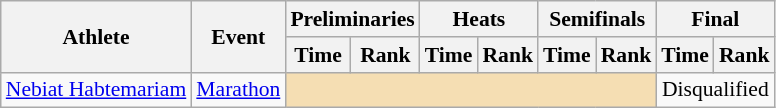<table class=wikitable style="font-size:90%;">
<tr>
<th rowspan="2">Athlete</th>
<th rowspan="2">Event</th>
<th colspan="2">Preliminaries</th>
<th colspan="2">Heats</th>
<th colspan="2">Semifinals</th>
<th colspan="2">Final</th>
</tr>
<tr>
<th>Time</th>
<th>Rank</th>
<th>Time</th>
<th>Rank</th>
<th>Time</th>
<th>Rank</th>
<th>Time</th>
<th>Rank</th>
</tr>
<tr style="border-top: single;">
<td><a href='#'>Nebiat Habtemariam</a></td>
<td><a href='#'>Marathon</a></td>
<td colspan=6 bgcolor="wheat"></td>
<td align=center colspan=2>Disqualified</td>
</tr>
</table>
